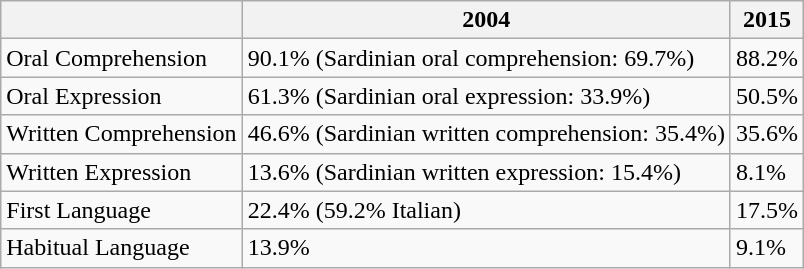<table class="wikitable">
<tr>
<th></th>
<th>2004</th>
<th>2015</th>
</tr>
<tr>
<td>Oral Comprehension</td>
<td>90.1% (Sardinian oral comprehension: 69.7%)</td>
<td>88.2%</td>
</tr>
<tr>
<td>Oral Expression</td>
<td>61.3% (Sardinian oral expression: 33.9%)</td>
<td>50.5%</td>
</tr>
<tr>
<td>Written Comprehension</td>
<td>46.6% (Sardinian written comprehension: 35.4%)</td>
<td>35.6%</td>
</tr>
<tr>
<td>Written Expression</td>
<td>13.6% (Sardinian written expression: 15.4%)</td>
<td>8.1%</td>
</tr>
<tr>
<td>First Language</td>
<td>22.4% (59.2% Italian)</td>
<td>17.5%</td>
</tr>
<tr>
<td>Habitual Language</td>
<td>13.9%</td>
<td>9.1%</td>
</tr>
</table>
